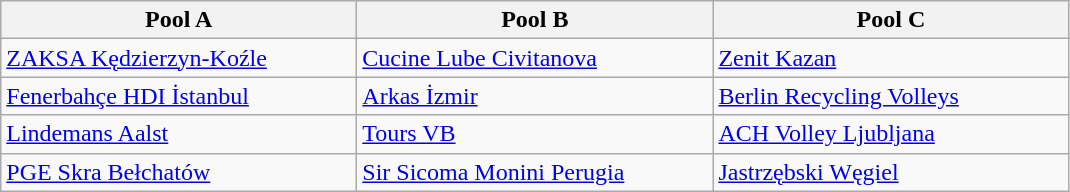<table class="wikitable" style="text-align:left">
<tr>
<th width=230>Pool A</th>
<th width=230>Pool B</th>
<th width=230>Pool C</th>
</tr>
<tr>
<td> <a href='#'>ZAKSA Kędzierzyn-Koźle</a></td>
<td> <a href='#'>Cucine Lube Civitanova</a></td>
<td> <a href='#'>Zenit Kazan</a></td>
</tr>
<tr>
<td> <a href='#'>Fenerbahçe HDI İstanbul</a></td>
<td> <a href='#'>Arkas İzmir</a></td>
<td> <a href='#'>Berlin Recycling Volleys</a></td>
</tr>
<tr>
<td> <a href='#'>Lindemans Aalst</a></td>
<td> <a href='#'>Tours VB</a></td>
<td> <a href='#'>ACH Volley Ljubljana</a></td>
</tr>
<tr>
<td> <a href='#'>PGE Skra Bełchatów</a></td>
<td> <a href='#'>Sir Sicoma Monini Perugia</a></td>
<td> <a href='#'>Jastrzębski Węgiel</a></td>
</tr>
</table>
